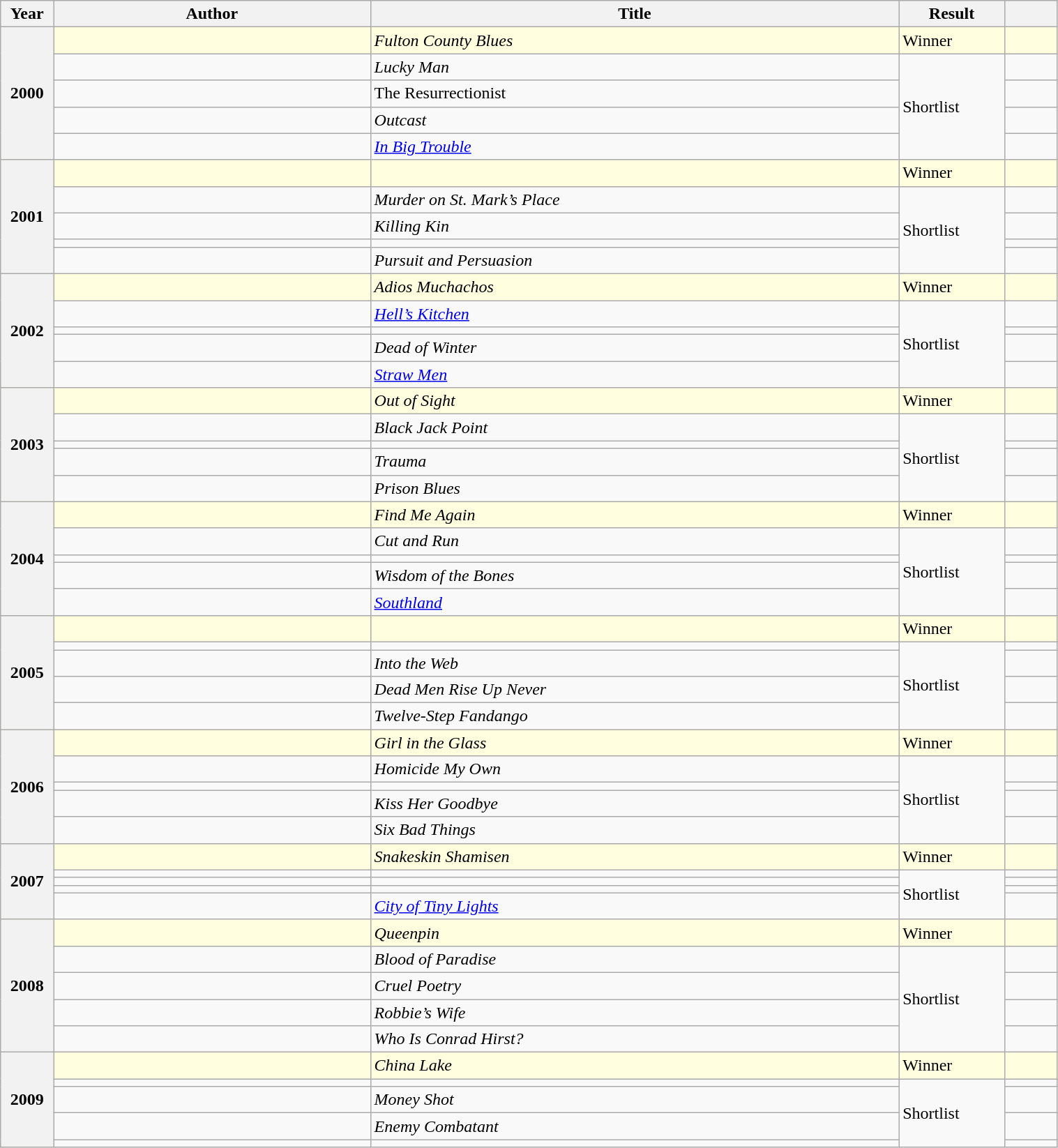<table class="wikitable sortable mw-collapsible" style="width:80%">
<tr>
<th scope="col" width="5%">Year</th>
<th scope="col" width="30%">Author</th>
<th scope="col" width="50%">Title</th>
<th scope="col" width="10%">Result</th>
<th scope="col" width="5%"></th>
</tr>
<tr style="background:lightyellow;">
<th rowspan="5">2000</th>
<td></td>
<td><em>Fulton County Blues</em></td>
<td>Winner</td>
<td></td>
</tr>
<tr>
<td></td>
<td><em>Lucky Man</em></td>
<td rowspan="4">Shortlist</td>
<td></td>
</tr>
<tr>
<td></td>
<td>The Resurrectionist</td>
<td></td>
</tr>
<tr>
<td></td>
<td><em>Outcast</em></td>
<td></td>
</tr>
<tr>
<td></td>
<td><em><a href='#'>In Big Trouble</a></em></td>
<td></td>
</tr>
<tr style="background:lightyellow;">
<th rowspan="5">2001</th>
<td></td>
<td><em></em></td>
<td>Winner</td>
<td></td>
</tr>
<tr>
<td></td>
<td><em>Murder on St. Mark’s Place</em></td>
<td rowspan="4">Shortlist</td>
<td></td>
</tr>
<tr>
<td></td>
<td><em>Killing Kin</em></td>
<td></td>
</tr>
<tr>
<td></td>
<td></td>
<td></td>
</tr>
<tr>
<td></td>
<td><em>Pursuit and Persuasion</em></td>
<td></td>
</tr>
<tr style="background:lightyellow;">
<th rowspan="5">2002</th>
<td></td>
<td><em>Adios Muchachos</em></td>
<td>Winner</td>
<td></td>
</tr>
<tr>
<td></td>
<td><em><a href='#'>Hell’s Kitchen</a></em></td>
<td rowspan="4">Shortlist</td>
<td></td>
</tr>
<tr>
<td></td>
<td></td>
<td></td>
</tr>
<tr>
<td></td>
<td><em>Dead of Winter</em></td>
<td></td>
</tr>
<tr>
<td></td>
<td><em><a href='#'>Straw Men</a></em></td>
<td></td>
</tr>
<tr style="background:lightyellow;">
<th rowspan="5">2003</th>
<td></td>
<td><em>Out of Sight</em></td>
<td>Winner</td>
<td></td>
</tr>
<tr>
<td></td>
<td><em>Black Jack Point</em></td>
<td rowspan="4">Shortlist</td>
<td></td>
</tr>
<tr>
<td></td>
<td></td>
<td></td>
</tr>
<tr>
<td></td>
<td><em>Trauma</em></td>
<td></td>
</tr>
<tr>
<td></td>
<td><em>Prison Blues</em></td>
<td></td>
</tr>
<tr style="background:lightyellow;">
<th rowspan="5">2004</th>
<td></td>
<td><em>Find Me Again</em></td>
<td>Winner</td>
<td></td>
</tr>
<tr>
<td></td>
<td><em>Cut and Run</em></td>
<td rowspan="4">Shortlist</td>
<td></td>
</tr>
<tr>
<td></td>
<td></td>
<td></td>
</tr>
<tr>
<td></td>
<td><em>Wisdom of the Bones</em></td>
<td></td>
</tr>
<tr>
<td></td>
<td><em><a href='#'>Southland</a></em></td>
<td></td>
</tr>
<tr style="background:lightyellow;">
<th rowspan="5">2005</th>
<td></td>
<td><em></em></td>
<td>Winner</td>
<td></td>
</tr>
<tr>
<td></td>
<td></td>
<td rowspan="4">Shortlist</td>
<td></td>
</tr>
<tr>
<td></td>
<td><em>Into the Web</em></td>
<td></td>
</tr>
<tr>
<td></td>
<td><em>Dead Men Rise Up Never</em></td>
<td></td>
</tr>
<tr>
<td></td>
<td><em>Twelve-Step Fandango</em></td>
<td></td>
</tr>
<tr style="background:lightyellow;">
<th rowspan="5">2006</th>
<td></td>
<td><em>Girl in the Glass</em></td>
<td>Winner</td>
<td></td>
</tr>
<tr>
<td></td>
<td><em>Homicide My Own</em></td>
<td rowspan="4">Shortlist</td>
<td></td>
</tr>
<tr>
<td></td>
<td></td>
<td></td>
</tr>
<tr>
<td></td>
<td><em>Kiss Her Goodbye</em></td>
<td></td>
</tr>
<tr>
<td></td>
<td><em>Six Bad Things</em></td>
<td></td>
</tr>
<tr style="background:lightyellow;">
<th rowspan="5">2007</th>
<td></td>
<td><em>Snakeskin Shamisen</em></td>
<td>Winner</td>
<td></td>
</tr>
<tr>
<td></td>
<td></td>
<td rowspan="4">Shortlist</td>
<td></td>
</tr>
<tr>
<td></td>
<td></td>
<td></td>
</tr>
<tr>
<td></td>
<td></td>
<td></td>
</tr>
<tr>
<td></td>
<td><em><a href='#'>City of Tiny Lights</a></em></td>
<td></td>
</tr>
<tr style="background:lightyellow;">
<th rowspan="5">2008</th>
<td></td>
<td><em>Queenpin</em></td>
<td>Winner</td>
<td></td>
</tr>
<tr>
<td></td>
<td><em>Blood of Paradise</em></td>
<td rowspan="4">Shortlist</td>
<td></td>
</tr>
<tr>
<td></td>
<td><em>Cruel Poetry</em></td>
<td></td>
</tr>
<tr>
<td></td>
<td><em>Robbie’s Wife</em></td>
<td></td>
</tr>
<tr>
<td></td>
<td><em>Who Is Conrad Hirst?</em></td>
<td></td>
</tr>
<tr style="background:lightyellow;">
<th rowspan="5">2009</th>
<td></td>
<td><em>China Lake</em></td>
<td>Winner</td>
<td></td>
</tr>
<tr>
<td></td>
<td></td>
<td rowspan="4">Shortlist</td>
<td></td>
</tr>
<tr>
<td></td>
<td><em>Money Shot</em></td>
<td></td>
</tr>
<tr>
<td></td>
<td><em>Enemy Combatant</em></td>
<td></td>
</tr>
<tr>
<td></td>
<td></td>
<td></td>
</tr>
</table>
